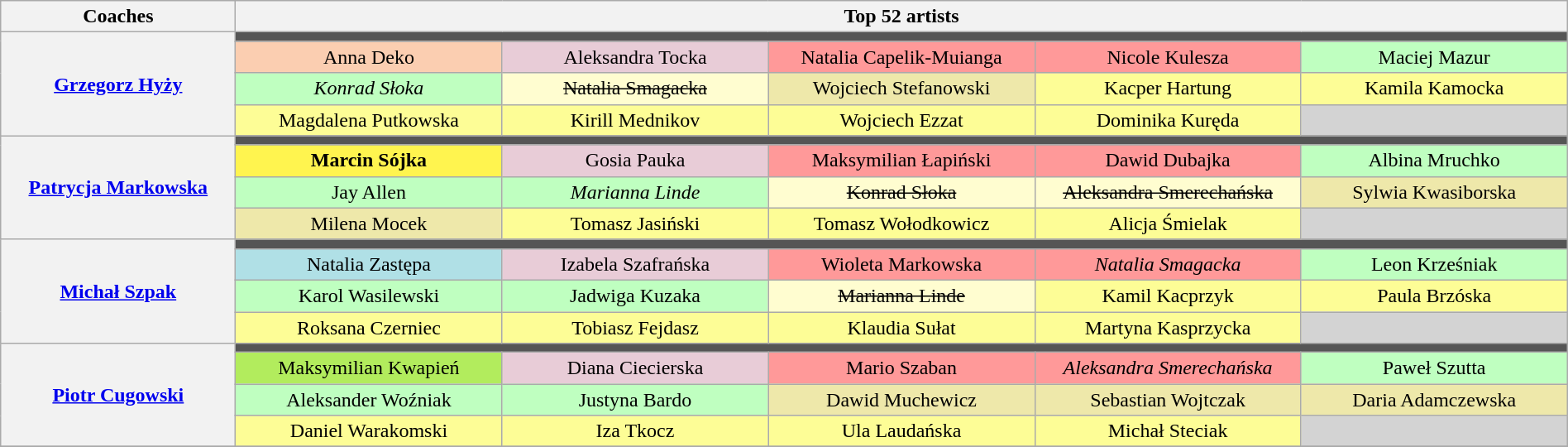<table class="wikitable" style="text-align:center; width:100%;">
<tr>
<th style="width:15%;">Coaches</th>
<th style="width:85%;" colspan="5">Top 52 artists</th>
</tr>
<tr>
<th rowspan="4"><a href='#'>Grzegorz Hyży</a></th>
<td colspan="6" style="background:#555;"></td>
</tr>
<tr style="background:#;">
<td style="width:17%; background:#FBCEB1;">Anna Deko</td>
<td style="width:17%; background:#E8CCD7;">Aleksandra Tocka</td>
<td style="width:17%; background:#FF9999;">Natalia Capelik-Muianga</td>
<td style="width:17%; background:#FF9999;">Nicole Kulesza</td>
<td style="width:17%; background:#BFFFC0;">Maciej Mazur</td>
</tr>
<tr>
<td style="background:#BFFFC0;"><em>Konrad Słoka</em></td>
<td style="background:#FFFDD0;"><s>Natalia Smagacka</s></td>
<td style="background:palegoldenrod;">Wojciech Stefanowski</td>
<td style="background:#FDFD96;">Kacper Hartung</td>
<td style="background:#FDFD96;">Kamila Kamocka</td>
</tr>
<tr>
<td style="background:#FDFD96;">Magdalena Putkowska</td>
<td style="background:#FDFD96;">Kirill Mednikov</td>
<td style="background:#FDFD96;">Wojciech Ezzat</td>
<td style="background:#FDFD96;">Dominika Kuręda</td>
<td colspan="1" style="background:lightgrey;"></td>
</tr>
<tr>
<th rowspan="4"><a href='#'>Patrycja Markowska</a></th>
<td colspan="6" style="background:#555;"></td>
</tr>
<tr>
<td style="width:17%; background:#FFF44F;"><strong>Marcin Sójka</strong></td>
<td style="width:17%; background:#E8CCD7;">Gosia Pauka</td>
<td style="width:17%; background:#FF9999;">Maksymilian Łapiński</td>
<td style="width:17%; background:#FF9999;">Dawid Dubajka</td>
<td style="width:17%; background:#BFFFC0;">Albina Mruchko</td>
</tr>
<tr>
<td style="background:#BFFFC0;">Jay Allen</td>
<td style="background:#BFFFC0;"><em>Marianna Linde</em></td>
<td style="background:#FFFDD0;"><s>Konrad Słoka</s></td>
<td style="background:#FFFDD0;"><s>Aleksandra Smerechańska</s></td>
<td style="background:palegoldenrod;">Sylwia Kwasiborska</td>
</tr>
<tr>
<td style="background:palegoldenrod;">Milena Mocek</td>
<td style="background:#FDFD96;">Tomasz Jasiński</td>
<td style="background:#FDFD96;">Tomasz Wołodkowicz</td>
<td style="background:#FDFD96;">Alicja Śmielak</td>
<td colspan="1" style="background:lightgrey;"></td>
</tr>
<tr>
<th rowspan="4"><a href='#'>Michał Szpak</a></th>
<td colspan="6" style="background:#555;"></td>
</tr>
<tr style="background:#;">
<td style="width:17%; background:#B0E0E6;">Natalia Zastępa</td>
<td style="width:17%; background:#E8CCD7;">Izabela Szafrańska</td>
<td style="width:17%; background:#FF9999;">Wioleta Markowska</td>
<td style="width:17%; background:#FF9999;"><em>Natalia Smagacka</em></td>
<td style="width:17%; background:#BFFFC0;">Leon Krześniak</td>
</tr>
<tr>
<td style="background:#BFFFC0;">Karol Wasilewski</td>
<td style="background:#BFFFC0;">Jadwiga Kuzaka</td>
<td style="background:#FFFDD0;"><s>Marianna Linde</s></td>
<td style="background:#FDFD96;">Kamil Kacprzyk</td>
<td style="background:#FDFD96;">Paula Brzóska</td>
</tr>
<tr>
<td style="background:#FDFD96;">Roksana Czerniec</td>
<td style="background:#FDFD96;">Tobiasz Fejdasz</td>
<td style="background:#FDFD96;">Klaudia Sułat</td>
<td style="background:#FDFD96;">Martyna Kasprzycka</td>
<td colspan="1" style="background:lightgrey;"></td>
</tr>
<tr>
<th rowspan="4"><a href='#'>Piotr Cugowski</a></th>
<td colspan="6" style="background:#555;"></td>
</tr>
<tr style="background:#;">
<td style="width:17%; background:#B2EC5D;">Maksymilian Kwapień</td>
<td style="width:17%; background:#E8CCD7;">Diana Ciecierska</td>
<td style="width:17%; background:#FF9999;">Mario Szaban</td>
<td style="width:17%; background:#FF9999;"><em>Aleksandra Smerechańska</em></td>
<td style="width:17%; background:#BFFFC0;">Paweł Szutta</td>
</tr>
<tr>
<td style="background:#BFFFC0;">Aleksander Woźniak</td>
<td style="background:#BFFFC0;">Justyna Bardo</td>
<td style="background:palegoldenrod;">Dawid Muchewicz</td>
<td style="background:palegoldenrod;">Sebastian Wojtczak</td>
<td style="background:palegoldenrod;">Daria Adamczewska</td>
</tr>
<tr>
<td style="background:#FDFD96;">Daniel Warakomski</td>
<td style="background:#FDFD96;">Iza Tkocz</td>
<td style="background:#FDFD96;">Ula Laudańska</td>
<td style="background:#FDFD96;">Michał Steciak</td>
<td colspan="1" style="background:lightgrey;"></td>
</tr>
<tr>
</tr>
</table>
